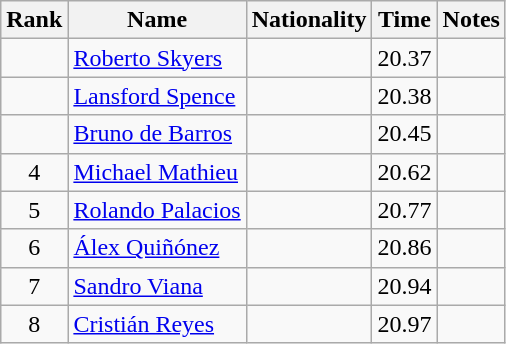<table class="wikitable sortable" style="text-align:center">
<tr>
<th>Rank</th>
<th>Name</th>
<th>Nationality</th>
<th>Time</th>
<th>Notes</th>
</tr>
<tr>
<td></td>
<td align=left><a href='#'>Roberto Skyers</a></td>
<td align=left></td>
<td>20.37</td>
<td></td>
</tr>
<tr>
<td></td>
<td align=left><a href='#'>Lansford Spence</a></td>
<td align=left></td>
<td>20.38</td>
<td></td>
</tr>
<tr>
<td></td>
<td align=left><a href='#'>Bruno de Barros</a></td>
<td align=left></td>
<td>20.45</td>
<td></td>
</tr>
<tr>
<td>4</td>
<td align=left><a href='#'>Michael Mathieu</a></td>
<td align=left></td>
<td>20.62</td>
<td></td>
</tr>
<tr>
<td>5</td>
<td align=left><a href='#'>Rolando Palacios</a></td>
<td align=left></td>
<td>20.77</td>
<td></td>
</tr>
<tr>
<td>6</td>
<td align=left><a href='#'>Álex Quiñónez</a></td>
<td align=left></td>
<td>20.86</td>
<td></td>
</tr>
<tr>
<td>7</td>
<td align=left><a href='#'>Sandro Viana</a></td>
<td align=left></td>
<td>20.94</td>
<td></td>
</tr>
<tr>
<td>8</td>
<td align=left><a href='#'>Cristián Reyes</a></td>
<td align=left></td>
<td>20.97</td>
<td></td>
</tr>
</table>
